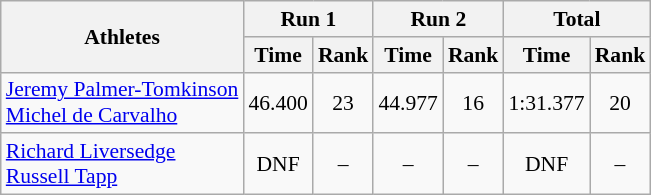<table class="wikitable" border="1" style="font-size:90%">
<tr>
<th rowspan="2">Athletes</th>
<th colspan="2">Run 1</th>
<th colspan="2">Run 2</th>
<th colspan="2">Total</th>
</tr>
<tr>
<th>Time</th>
<th>Rank</th>
<th>Time</th>
<th>Rank</th>
<th>Time</th>
<th>Rank</th>
</tr>
<tr>
<td><a href='#'>Jeremy Palmer-Tomkinson</a><br><a href='#'>Michel de Carvalho</a></td>
<td align="center">46.400</td>
<td align="center">23</td>
<td align="center">44.977</td>
<td align="center">16</td>
<td align="center">1:31.377</td>
<td align="center">20</td>
</tr>
<tr>
<td><a href='#'>Richard Liversedge</a><br><a href='#'>Russell Tapp</a></td>
<td align="center">DNF</td>
<td align="center">–</td>
<td align="center">–</td>
<td align="center">–</td>
<td align="center">DNF</td>
<td align="center">–</td>
</tr>
</table>
